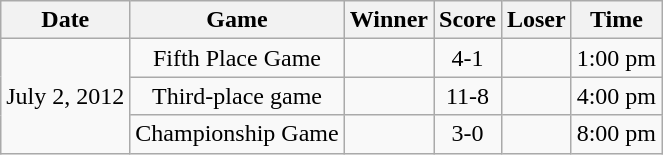<table class="wikitable">
<tr>
<th>Date</th>
<th>Game</th>
<th>Winner</th>
<th>Score</th>
<th>Loser</th>
<th>Time</th>
</tr>
<tr align=center>
<td rowspan=3>July 2, 2012</td>
<td>Fifth Place Game</td>
<td></td>
<td>4-1</td>
<td></td>
<td>1:00 pm</td>
</tr>
<tr align=center>
<td>Third-place game</td>
<td></td>
<td>11-8</td>
<td></td>
<td>4:00 pm</td>
</tr>
<tr align=center>
<td>Championship Game</td>
<td></td>
<td>3-0</td>
<td></td>
<td>8:00 pm</td>
</tr>
</table>
